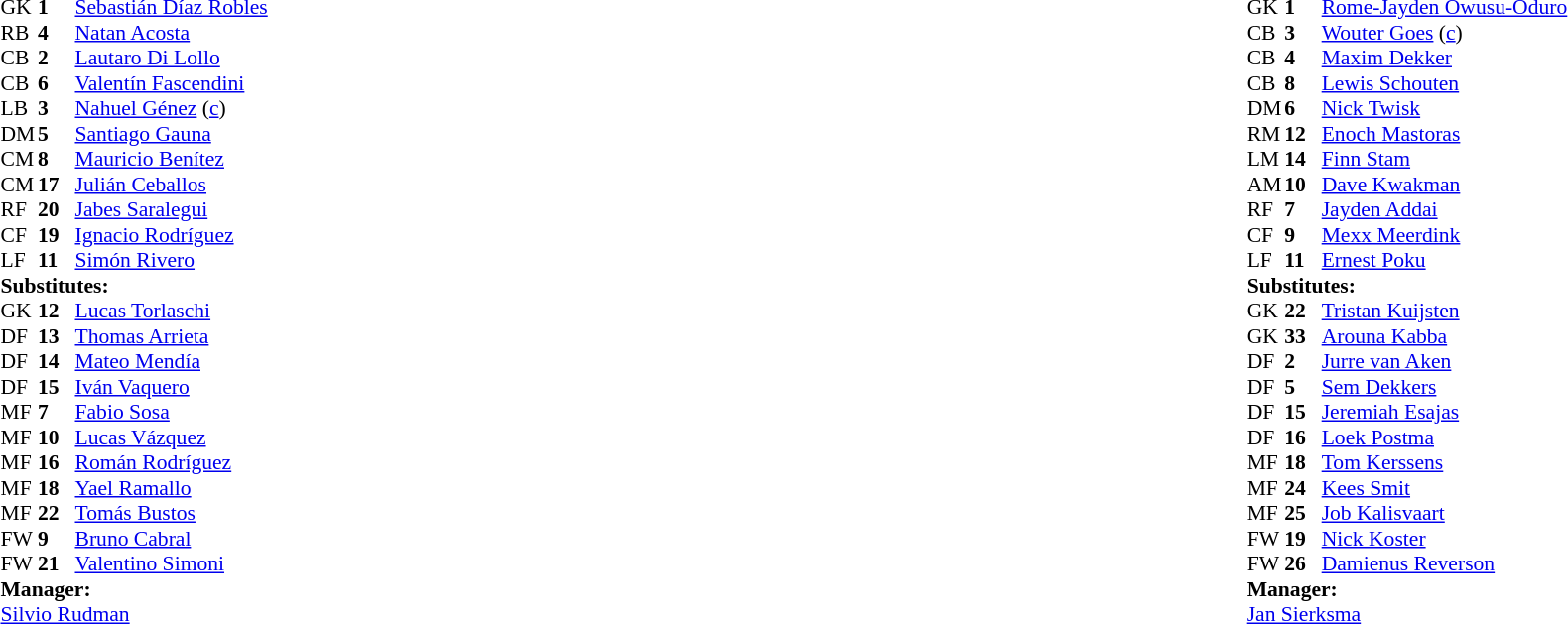<table width="100%">
<tr>
<td valign="top" width="40%"><br><table style="font-size:90%" cellspacing="0" cellpadding="0">
<tr>
<th width=25></th>
<th width=25></th>
</tr>
<tr>
<td>GK</td>
<td><strong>1</strong></td>
<td> <a href='#'>Sebastián Díaz Robles</a></td>
</tr>
<tr>
<td>RB</td>
<td><strong>4</strong></td>
<td> <a href='#'>Natan Acosta</a></td>
<td></td>
</tr>
<tr>
<td>CB</td>
<td><strong>2</strong></td>
<td> <a href='#'>Lautaro Di Lollo</a></td>
<td></td>
</tr>
<tr>
<td>CB</td>
<td><strong>6</strong></td>
<td> <a href='#'>Valentín Fascendini</a></td>
</tr>
<tr>
<td>LB</td>
<td><strong>3</strong></td>
<td> <a href='#'>Nahuel Génez</a> (<a href='#'>c</a>)</td>
</tr>
<tr>
<td>DM</td>
<td><strong>5</strong></td>
<td> <a href='#'>Santiago Gauna</a></td>
<td></td>
</tr>
<tr>
<td>CM</td>
<td><strong>8</strong></td>
<td> <a href='#'>Mauricio Benítez</a></td>
<td></td>
<td></td>
</tr>
<tr>
<td>CM</td>
<td><strong>17</strong></td>
<td> <a href='#'>Julián Ceballos</a></td>
</tr>
<tr>
<td>RF</td>
<td><strong>20</strong></td>
<td> <a href='#'>Jabes Saralegui</a></td>
<td></td>
<td></td>
</tr>
<tr>
<td>CF</td>
<td><strong>19</strong></td>
<td> <a href='#'>Ignacio Rodríguez</a></td>
<td></td>
<td></td>
</tr>
<tr>
<td>LF</td>
<td><strong>11</strong></td>
<td> <a href='#'>Simón Rivero</a></td>
<td></td>
<td></td>
</tr>
<tr>
<td colspan=3><strong>Substitutes:</strong></td>
</tr>
<tr>
<td>GK</td>
<td><strong>12</strong></td>
<td> <a href='#'>Lucas Torlaschi</a></td>
</tr>
<tr>
<td>DF</td>
<td><strong>13</strong></td>
<td> <a href='#'>Thomas Arrieta</a></td>
</tr>
<tr>
<td>DF</td>
<td><strong>14</strong></td>
<td> <a href='#'>Mateo Mendía</a></td>
</tr>
<tr>
<td>DF</td>
<td><strong>15</strong></td>
<td> <a href='#'>Iván Vaquero</a></td>
</tr>
<tr>
<td>MF</td>
<td><strong>7</strong></td>
<td> <a href='#'>Fabio Sosa</a></td>
</tr>
<tr>
<td>MF</td>
<td><strong>10</strong></td>
<td> <a href='#'>Lucas Vázquez</a></td>
<td></td>
<td></td>
</tr>
<tr>
<td>MF</td>
<td><strong>16</strong></td>
<td> <a href='#'>Román Rodríguez</a></td>
<td></td>
<td></td>
</tr>
<tr>
<td>MF</td>
<td><strong>18</strong></td>
<td> <a href='#'>Yael Ramallo</a></td>
<td></td>
<td></td>
</tr>
<tr>
<td>MF</td>
<td><strong>22</strong></td>
<td> <a href='#'>Tomás Bustos</a></td>
</tr>
<tr>
<td>FW</td>
<td><strong>9</strong></td>
<td> <a href='#'>Bruno Cabral</a></td>
</tr>
<tr>
<td>FW</td>
<td><strong>21</strong></td>
<td> <a href='#'>Valentino Simoni</a></td>
<td></td>
<td></td>
</tr>
<tr>
<td colspan=3><strong>Manager:</strong></td>
</tr>
<tr>
<td colspan=3> <a href='#'>Silvio Rudman</a></td>
</tr>
</table>
</td>
<td valign="top"></td>
<td valign="top" width="50%"><br><table style="font-size:90%; margin:auto" cellspacing="0" cellpadding="0">
<tr>
<th width=25></th>
<th width=25></th>
</tr>
<tr>
<td>GK</td>
<td><strong>1</strong></td>
<td> <a href='#'>Rome-Jayden Owusu-Oduro</a></td>
</tr>
<tr>
<td>CB</td>
<td><strong>3</strong></td>
<td> <a href='#'>Wouter Goes</a> (<a href='#'>c</a>)</td>
<td></td>
</tr>
<tr>
<td>CB</td>
<td><strong>4</strong></td>
<td> <a href='#'>Maxim Dekker</a></td>
</tr>
<tr>
<td>CB</td>
<td><strong>8</strong></td>
<td> <a href='#'>Lewis Schouten</a></td>
</tr>
<tr>
<td>DM</td>
<td><strong>6</strong></td>
<td> <a href='#'>Nick Twisk</a></td>
<td></td>
<td></td>
</tr>
<tr>
<td>RM</td>
<td><strong>12</strong></td>
<td> <a href='#'>Enoch Mastoras</a></td>
<td></td>
<td></td>
</tr>
<tr>
<td>LM</td>
<td><strong>14</strong></td>
<td> <a href='#'>Finn Stam</a></td>
<td></td>
</tr>
<tr>
<td>AM</td>
<td><strong>10</strong></td>
<td> <a href='#'>Dave Kwakman</a></td>
</tr>
<tr>
<td>RF</td>
<td><strong>7</strong></td>
<td> <a href='#'>Jayden Addai</a></td>
<td></td>
<td></td>
</tr>
<tr>
<td>CF</td>
<td><strong>9</strong></td>
<td> <a href='#'>Mexx Meerdink</a></td>
</tr>
<tr>
<td>LF</td>
<td><strong>11</strong></td>
<td> <a href='#'>Ernest Poku</a></td>
</tr>
<tr>
<td colspan=3><strong>Substitutes:</strong></td>
</tr>
<tr>
<td>GK</td>
<td><strong>22</strong></td>
<td> <a href='#'>Tristan Kuijsten</a></td>
</tr>
<tr>
<td>GK</td>
<td><strong>33</strong></td>
<td> <a href='#'>Arouna Kabba</a></td>
</tr>
<tr>
<td>DF</td>
<td><strong>2</strong></td>
<td> <a href='#'>Jurre van Aken</a></td>
<td></td>
<td></td>
</tr>
<tr>
<td>DF</td>
<td><strong>5</strong></td>
<td> <a href='#'>Sem Dekkers</a></td>
</tr>
<tr>
<td>DF</td>
<td><strong>15</strong></td>
<td> <a href='#'>Jeremiah Esajas</a></td>
</tr>
<tr>
<td>DF</td>
<td><strong>16</strong></td>
<td> <a href='#'>Loek Postma</a></td>
<td></td>
<td> </td>
</tr>
<tr>
<td>MF</td>
<td><strong>18</strong></td>
<td> <a href='#'>Tom Kerssens</a></td>
</tr>
<tr>
<td>MF</td>
<td><strong>24</strong></td>
<td> <a href='#'>Kees Smit</a></td>
<td></td>
<td></td>
</tr>
<tr>
<td>MF</td>
<td><strong>25</strong></td>
<td> <a href='#'>Job Kalisvaart</a></td>
</tr>
<tr>
<td>FW</td>
<td><strong>19</strong></td>
<td> <a href='#'>Nick Koster</a></td>
<td></td>
<td></td>
</tr>
<tr>
<td>FW</td>
<td><strong>26</strong></td>
<td> <a href='#'>Damienus Reverson</a></td>
</tr>
<tr>
<td colspan=3><strong>Manager:</strong></td>
</tr>
<tr>
<td colspan=3> <a href='#'>Jan Sierksma</a></td>
</tr>
</table>
</td>
</tr>
</table>
